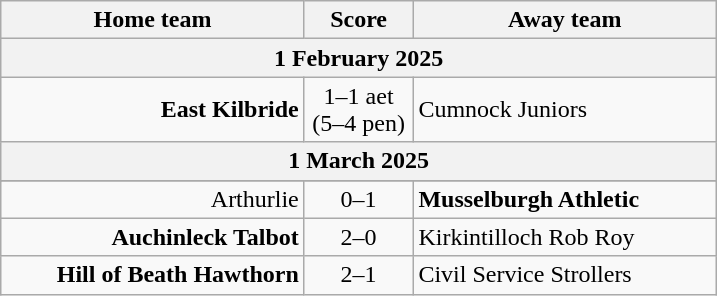<table cellspacing="0" cellpadding="4" border="0">
<tr>
<td valign="top"><br><table class="wikitable" style="border-collapse: collapse;">
<tr>
<th width="195" align="right">Home team</th>
<th width="65" align="center">Score</th>
<th width="195">Away team</th>
</tr>
<tr>
<th colspan="3">1 February 2025</th>
</tr>
<tr>
<td align="right"><strong>East Kilbride</strong></td>
<td align="center">1–1 aet<br>(5–4 pen)</td>
<td>Cumnock Juniors</td>
</tr>
<tr>
<th colspan="3">1 March 2025</th>
</tr>
<tr>
</tr>
<tr>
<td align="right">Arthurlie</td>
<td align="center">0–1</td>
<td><strong>Musselburgh Athletic</strong></td>
</tr>
<tr>
<td align="right"><strong>Auchinleck Talbot</strong></td>
<td align="center">2–0</td>
<td>Kirkintilloch Rob Roy</td>
</tr>
<tr>
<td align="right"><strong>Hill of Beath Hawthorn</strong></td>
<td align="center">2–1</td>
<td>Civil Service Strollers</td>
</tr>
</table>
</td>
</tr>
</table>
